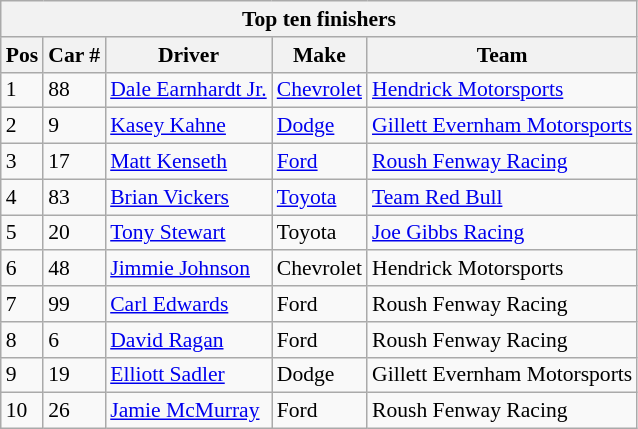<table class="wikitable" style="font-size: 90%;">
<tr>
<th colspan=9>Top ten finishers</th>
</tr>
<tr>
<th>Pos</th>
<th>Car #</th>
<th>Driver</th>
<th>Make</th>
<th>Team</th>
</tr>
<tr>
<td>1</td>
<td>88</td>
<td><a href='#'>Dale Earnhardt Jr.</a></td>
<td><a href='#'>Chevrolet</a></td>
<td><a href='#'>Hendrick Motorsports</a></td>
</tr>
<tr>
<td>2</td>
<td>9</td>
<td><a href='#'>Kasey Kahne</a></td>
<td><a href='#'>Dodge</a></td>
<td><a href='#'>Gillett Evernham Motorsports</a></td>
</tr>
<tr>
<td>3</td>
<td>17</td>
<td><a href='#'>Matt Kenseth</a></td>
<td><a href='#'>Ford</a></td>
<td><a href='#'>Roush Fenway Racing</a></td>
</tr>
<tr>
<td>4</td>
<td>83</td>
<td><a href='#'>Brian Vickers</a></td>
<td><a href='#'>Toyota</a></td>
<td><a href='#'>Team Red Bull</a></td>
</tr>
<tr>
<td>5</td>
<td>20</td>
<td><a href='#'>Tony Stewart</a></td>
<td>Toyota</td>
<td><a href='#'>Joe Gibbs Racing</a></td>
</tr>
<tr>
<td>6</td>
<td>48</td>
<td><a href='#'>Jimmie Johnson</a></td>
<td>Chevrolet</td>
<td>Hendrick Motorsports</td>
</tr>
<tr>
<td>7</td>
<td>99</td>
<td><a href='#'>Carl Edwards</a></td>
<td>Ford</td>
<td>Roush Fenway Racing</td>
</tr>
<tr>
<td>8</td>
<td>6</td>
<td><a href='#'>David Ragan</a></td>
<td>Ford</td>
<td>Roush Fenway Racing</td>
</tr>
<tr>
<td>9</td>
<td>19</td>
<td><a href='#'>Elliott Sadler</a></td>
<td>Dodge</td>
<td>Gillett Evernham Motorsports</td>
</tr>
<tr>
<td>10</td>
<td>26</td>
<td><a href='#'>Jamie McMurray</a></td>
<td>Ford</td>
<td>Roush Fenway Racing</td>
</tr>
</table>
